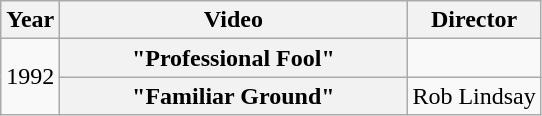<table class="wikitable plainrowheaders">
<tr>
<th>Year</th>
<th style="width:14em;">Video</th>
<th>Director</th>
</tr>
<tr>
<td rowspan="2">1992</td>
<th scope="row">"Professional Fool"</th>
<td></td>
</tr>
<tr>
<th scope="row">"Familiar Ground"</th>
<td>Rob Lindsay</td>
</tr>
</table>
